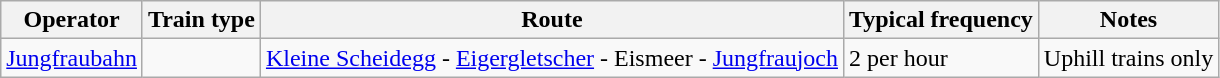<table class="wikitable vatop">
<tr>
<th>Operator</th>
<th>Train type</th>
<th>Route</th>
<th>Typical frequency</th>
<th>Notes</th>
</tr>
<tr>
<td><a href='#'>Jungfraubahn</a></td>
<td></td>
<td><a href='#'>Kleine Scheidegg</a> - <a href='#'>Eigergletscher</a> - Eismeer - <a href='#'>Jungfraujoch</a></td>
<td>2 per hour</td>
<td>Uphill trains only</td>
</tr>
</table>
